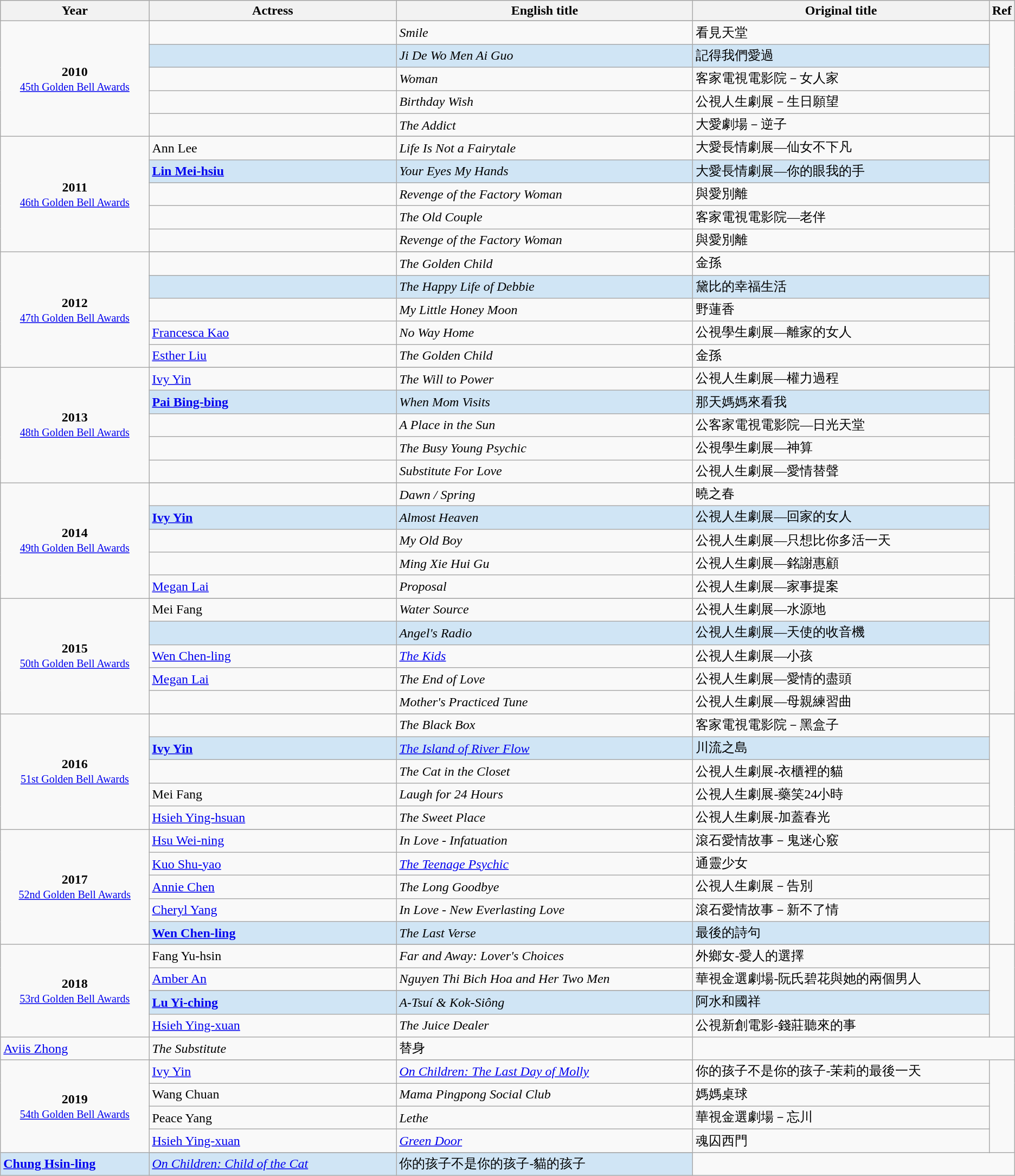<table class="wikitable">
<tr style="background:#bebebe;">
<th style="width:15%;">Year</th>
<th style="width:25%;">Actress</th>
<th style="width:30%;">English title</th>
<th style="width:30%;">Original title</th>
<th style="width:2%;">Ref</th>
</tr>
<tr>
<td rowspan=6 style="text-align:center"><strong>2010</strong> <br> <small><a href='#'>45th Golden Bell Awards</a></small></td>
</tr>
<tr>
<td></td>
<td><em>Smile </em></td>
<td>看見天堂</td>
<td rowspan=5></td>
</tr>
<tr style="background:#d0e5f5;">
<td><strong></strong></td>
<td><em>Ji De Wo Men Ai Guo</em></td>
<td>記得我們愛過</td>
</tr>
<tr>
<td></td>
<td><em>Woman</em></td>
<td>客家電視電影院－女人家</td>
</tr>
<tr>
<td></td>
<td><em>Birthday Wish</em></td>
<td>公視人生劇展－生日願望</td>
</tr>
<tr>
<td></td>
<td><em>The Addict</em></td>
<td>大愛劇場－逆子</td>
</tr>
<tr>
<td rowspan=6 style="text-align:center"><strong>2011</strong> <br> <small><a href='#'>46th Golden Bell Awards</a></small></td>
</tr>
<tr>
<td>Ann Lee</td>
<td><em>Life Is Not a Fairytale</em></td>
<td>大愛長情劇展—仙女不下凡</td>
<td rowspan=5></td>
</tr>
<tr style="background:#d0e5f5;">
<td><strong><a href='#'>Lin Mei-hsiu</a></strong></td>
<td><em>Your Eyes My Hands</em></td>
<td>大愛長情劇展—你的眼我的手</td>
</tr>
<tr>
<td></td>
<td><em>Revenge of the Factory Woman</em></td>
<td>與愛別離</td>
</tr>
<tr>
<td></td>
<td><em>The Old Couple</em></td>
<td>客家電視電影院—老伴</td>
</tr>
<tr>
<td></td>
<td><em>Revenge of the Factory Woman</em></td>
<td>與愛別離</td>
</tr>
<tr>
<td rowspan=6 style="text-align:center"><strong>2012</strong> <br> <small><a href='#'>47th Golden Bell Awards</a></small></td>
</tr>
<tr>
<td></td>
<td><em>The Golden Child</em></td>
<td>金孫</td>
<td rowspan=5></td>
</tr>
<tr style="background:#d0e5f5;">
<td><strong></strong></td>
<td><em>The Happy Life of Debbie</em></td>
<td>黛比的幸福生活</td>
</tr>
<tr>
<td></td>
<td><em>My Little Honey Moon</em></td>
<td>野蓮香</td>
</tr>
<tr>
<td><a href='#'>Francesca Kao</a></td>
<td><em>No Way Home</em></td>
<td>公視學生劇展—離家的女人</td>
</tr>
<tr>
<td><a href='#'>Esther Liu</a></td>
<td><em>The Golden Child</em></td>
<td>金孫</td>
</tr>
<tr>
<td rowspan=6 style="text-align:center"><strong>2013</strong> <br> <small><a href='#'>48th Golden Bell Awards</a></small></td>
</tr>
<tr>
<td><a href='#'>Ivy Yin</a></td>
<td><em>The Will to Power</em></td>
<td>公視人生劇展—權力過程</td>
<td rowspan=5></td>
</tr>
<tr style="background:#d0e5f5;">
<td><strong><a href='#'>Pai Bing-bing</a></strong></td>
<td><em>When Mom Visits</em></td>
<td>那天媽媽來看我</td>
</tr>
<tr>
<td></td>
<td><em>A Place in the Sun</em></td>
<td>公客家電視電影院—日光天堂</td>
</tr>
<tr>
<td></td>
<td><em>The Busy Young Psychic</em></td>
<td>公視學生劇展—神算</td>
</tr>
<tr>
<td></td>
<td><em>Substitute For Love</em></td>
<td>公視人生劇展—愛情替聲</td>
</tr>
<tr>
<td rowspan=6 style="text-align:center"><strong>2014</strong> <br> <small><a href='#'>49th Golden Bell Awards</a></small></td>
</tr>
<tr>
<td></td>
<td><em>Dawn / Spring</em></td>
<td>曉之春</td>
<td rowspan=5></td>
</tr>
<tr style="background:#d0e5f5;">
<td><strong><a href='#'>Ivy Yin</a></strong></td>
<td><em>Almost Heaven</em></td>
<td>公視人生劇展—回家的女人</td>
</tr>
<tr>
<td></td>
<td><em>My Old Boy</em></td>
<td>公視人生劇展—只想比你多活一天</td>
</tr>
<tr>
<td></td>
<td><em>Ming Xie Hui Gu</em></td>
<td>公視人生劇展—銘謝惠顧</td>
</tr>
<tr>
<td><a href='#'>Megan Lai</a></td>
<td><em>Proposal</em></td>
<td>公視人生劇展—家事提案</td>
</tr>
<tr>
<td rowspan=6 style="text-align:center"><strong>2015</strong> <br> <small><a href='#'>50th Golden Bell Awards</a></small></td>
</tr>
<tr>
<td>Mei Fang</td>
<td><em>Water Source</em></td>
<td>公視人生劇展—水源地</td>
<td rowspan=5></td>
</tr>
<tr style="background:#d0e5f5;">
<td><strong></strong></td>
<td><em>Angel's Radio</em></td>
<td>公視人生劇展—天使的收音機</td>
</tr>
<tr>
<td><a href='#'>Wen Chen-ling</a></td>
<td><em><a href='#'>The Kids</a></em></td>
<td>公視人生劇展—小孩</td>
</tr>
<tr>
<td><a href='#'>Megan Lai</a></td>
<td><em>The End of Love</em></td>
<td>公視人生劇展—愛情的盡頭</td>
</tr>
<tr>
<td></td>
<td><em>Mother's Practiced Tune</em></td>
<td>公視人生劇展—母親練習曲</td>
</tr>
<tr>
<td rowspan=6 style="text-align:center"><strong>2016</strong> <br> <small><a href='#'>51st Golden Bell Awards</a></small></td>
</tr>
<tr>
<td></td>
<td><em>The Black Box</em></td>
<td>客家電視電影院－黑盒子</td>
<td rowspan=5></td>
</tr>
<tr style="background:#d0e5f5;">
<td><strong><a href='#'>Ivy Yin</a></strong></td>
<td><em><a href='#'>The Island of River Flow</a></em></td>
<td>川流之島</td>
</tr>
<tr>
<td></td>
<td><em>The Cat in the Closet</em></td>
<td>公視人生劇展-衣櫃裡的貓</td>
</tr>
<tr>
<td>Mei Fang</td>
<td><em>Laugh for 24 Hours</em></td>
<td>公視人生劇展-藥笑24小時</td>
</tr>
<tr>
<td><a href='#'>Hsieh Ying-hsuan</a></td>
<td><em>The Sweet Place</em></td>
<td>公視人生劇展-加蓋春光</td>
</tr>
<tr>
<td rowspan=6 style="text-align:center"><strong>2017</strong> <br> <small><a href='#'>52nd Golden Bell Awards</a></small></td>
</tr>
<tr>
<td><a href='#'>Hsu Wei-ning</a></td>
<td><em>In Love - Infatuation</em></td>
<td>滾石愛情故事－鬼迷心竅</td>
<td rowspan=5></td>
</tr>
<tr>
<td><a href='#'>Kuo Shu-yao</a></td>
<td><em><a href='#'>The Teenage Psychic</a></em></td>
<td>通靈少女</td>
</tr>
<tr>
<td><a href='#'>Annie Chen</a></td>
<td><em>The Long Goodbye</em></td>
<td>公視人生劇展－告別</td>
</tr>
<tr>
<td><a href='#'>Cheryl Yang</a></td>
<td><em>In Love - New Everlasting Love</em></td>
<td>滾石愛情故事－新不了情</td>
</tr>
<tr style="background:#d0e5f5;">
<td><strong><a href='#'>Wen Chen-ling</a></strong></td>
<td><em>The Last Verse</em></td>
<td>最後的詩句</td>
</tr>
<tr>
<td rowspan=6 style="text-align:center"><strong>2018</strong> <br> <small><a href='#'>53rd Golden Bell Awards</a></small></td>
</tr>
<tr>
<td>Fang Yu-hsin</td>
<td><em>Far and Away: Lover's Choices</em></td>
<td>外鄉女-愛人的選擇</td>
<td rowspan=5></td>
</tr>
<tr>
<td><a href='#'>Amber An</a></td>
<td><em>Nguyen Thi Bich Hoa and Her Two Men</em></td>
<td>華視金選劇場-阮氏碧花與她的兩個男人</td>
</tr>
<tr>
</tr>
<tr style="background:#d0e5f5;">
<td><strong><a href='#'>Lu Yi-ching</a></strong></td>
<td><em>A-Tsuí & Kok-Siông</em></td>
<td>阿水和國祥</td>
</tr>
<tr>
<td><a href='#'>Hsieh Ying-xuan</a></td>
<td><em>The Juice Dealer</em></td>
<td>公視新創電影-錢莊聽來的事</td>
</tr>
<tr>
<td><a href='#'>Aviis Zhong</a></td>
<td><em>The Substitute</em></td>
<td>替身</td>
</tr>
<tr>
<td rowspan=6 style="text-align:center"><strong>2019</strong> <br> <small><a href='#'>54th Golden Bell Awards</a></small></td>
</tr>
<tr>
<td><a href='#'>Ivy Yin</a></td>
<td><em><a href='#'>On Children: The Last Day of Molly</a></em></td>
<td>你的孩子不是你的孩子-茉莉的最後一天</td>
<td rowspan=5></td>
</tr>
<tr>
<td>Wang Chuan</td>
<td><em>Mama Pingpong Social Club</em></td>
<td>媽媽桌球</td>
</tr>
<tr>
<td>Peace Yang</td>
<td><em>Lethe</em></td>
<td>華視金選劇場－忘川</td>
</tr>
<tr>
<td><a href='#'>Hsieh Ying-xuan</a></td>
<td><em><a href='#'>Green Door</a></em></td>
<td>魂囚西門</td>
</tr>
<tr>
</tr>
<tr style="background:#d0e5f5;">
<td><strong><a href='#'>Chung Hsin-ling</a></strong></td>
<td><em><a href='#'>On Children: Child of the Cat</a></em></td>
<td>你的孩子不是你的孩子-貓的孩子</td>
</tr>
</table>
